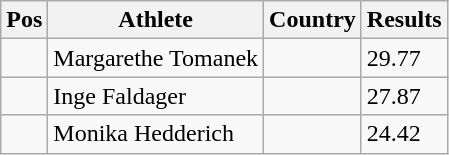<table class="wikitable">
<tr>
<th>Pos</th>
<th>Athlete</th>
<th>Country</th>
<th>Results</th>
</tr>
<tr>
<td align="center"></td>
<td>Margarethe Tomanek</td>
<td></td>
<td>29.77</td>
</tr>
<tr>
<td align="center"></td>
<td>Inge Faldager</td>
<td></td>
<td>27.87</td>
</tr>
<tr>
<td align="center"></td>
<td>Monika Hedderich</td>
<td></td>
<td>24.42</td>
</tr>
</table>
